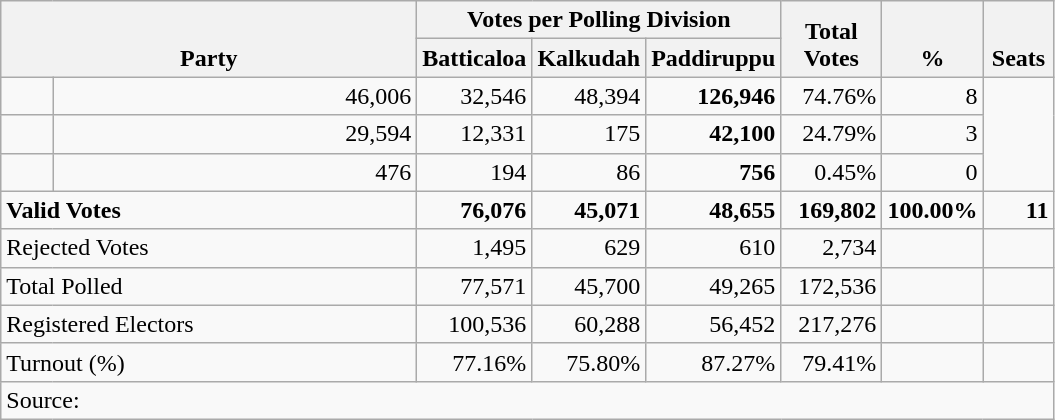<table class="wikitable" border="1" style="text-align:right;">
<tr>
<th align=left valign=bottom rowspan=2 colspan=2 width="270">Party</th>
<th colspan=3>Votes per Polling Division</th>
<th align=center valign=bottom rowspan=2 width="60">Total Votes</th>
<th align=center valign=bottom rowspan=2 width="60">%</th>
<th align=center valign=bottom rowspan=2 width="40">Seats</th>
</tr>
<tr>
<th align=center valign=bottom width="60">Batticaloa</th>
<th align=center valign=bottom width="60">Kalkudah</th>
<th align=center valign=bottom width="60">Paddiruppu</th>
</tr>
<tr>
<td></td>
<td>46,006</td>
<td>32,546</td>
<td>48,394</td>
<td><strong>126,946</strong></td>
<td>74.76%</td>
<td>8</td>
</tr>
<tr>
<td></td>
<td>29,594</td>
<td>12,331</td>
<td>175</td>
<td><strong>42,100</strong></td>
<td>24.79%</td>
<td>3</td>
</tr>
<tr>
<td></td>
<td>476</td>
<td>194</td>
<td>86</td>
<td><strong>756</strong></td>
<td>0.45%</td>
<td>0</td>
</tr>
<tr>
<td align=left colspan=2><strong>Valid Votes</strong></td>
<td><strong>76,076</strong></td>
<td><strong>45,071</strong></td>
<td><strong>48,655</strong></td>
<td><strong>169,802</strong></td>
<td><strong>100.00%</strong></td>
<td><strong>11</strong></td>
</tr>
<tr>
<td align=left colspan=2>Rejected Votes</td>
<td>1,495</td>
<td>629</td>
<td>610</td>
<td>2,734</td>
<td></td>
<td></td>
</tr>
<tr>
<td align=left colspan=2>Total Polled</td>
<td>77,571</td>
<td>45,700</td>
<td>49,265</td>
<td>172,536</td>
<td></td>
<td></td>
</tr>
<tr>
<td align=left colspan=2>Registered Electors</td>
<td>100,536</td>
<td>60,288</td>
<td>56,452</td>
<td>217,276</td>
<td></td>
<td></td>
</tr>
<tr>
<td align=left colspan=2>Turnout (%)</td>
<td>77.16%</td>
<td>75.80%</td>
<td>87.27%</td>
<td>79.41%</td>
<td></td>
<td></td>
</tr>
<tr>
<td align=left colspan=8>Source:</td>
</tr>
</table>
